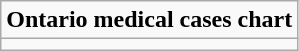<table class="wikitable mw-collapsible mw-collapsed">
<tr>
<td><strong>Ontario medical cases chart</strong></td>
</tr>
<tr>
<td></td>
</tr>
</table>
